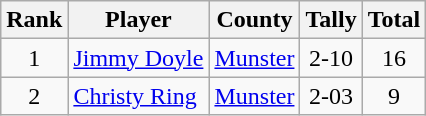<table class="wikitable">
<tr>
<th>Rank</th>
<th>Player</th>
<th>County</th>
<th>Tally</th>
<th>Total</th>
</tr>
<tr>
<td rowspan=1 align=center>1</td>
<td><a href='#'>Jimmy Doyle</a></td>
<td><a href='#'>Munster</a></td>
<td align=center>2-10</td>
<td align=center>16</td>
</tr>
<tr>
<td rowspan=1 align=center>2</td>
<td><a href='#'>Christy Ring</a></td>
<td><a href='#'>Munster</a></td>
<td align=center>2-03</td>
<td align=center>9</td>
</tr>
</table>
